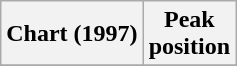<table class="wikitable plainrowheaders">
<tr>
<th scope="col">Chart (1997)</th>
<th scope="col">Peak<br>position</th>
</tr>
<tr>
</tr>
</table>
